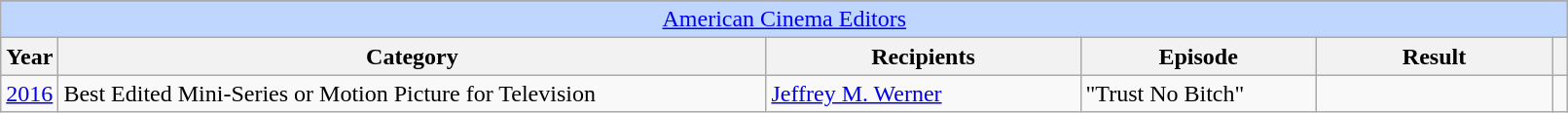<table class="wikitable plainrowheaders" style="font-size: 100%; width:85%">
<tr>
</tr>
<tr ---- bgcolor="#bfd7ff">
<td colspan=6 align=center><a href='#'>American Cinema Editors</a></td>
</tr>
<tr ---- bgcolor="#ebf5ff">
<th scope="col" style="width:2%;">Year</th>
<th scope="col" style="width:45%;">Category</th>
<th scope="col" style="width:20%;">Recipients</th>
<th scope="col" style="width:15%;">Episode</th>
<th scope="col" style="width:15%;">Result</th>
<th scope="col" class="unsortable" style="width:1%;"></th>
</tr>
<tr>
<td style="text-align:center;"><a href='#'>2016</a></td>
<td>Best Edited Mini-Series or Motion Picture for Television</td>
<td><a href='#'>Jeffrey M. Werner</a></td>
<td>"Trust No Bitch"</td>
<td></td>
<td style="text-align:center;"></td>
</tr>
</table>
